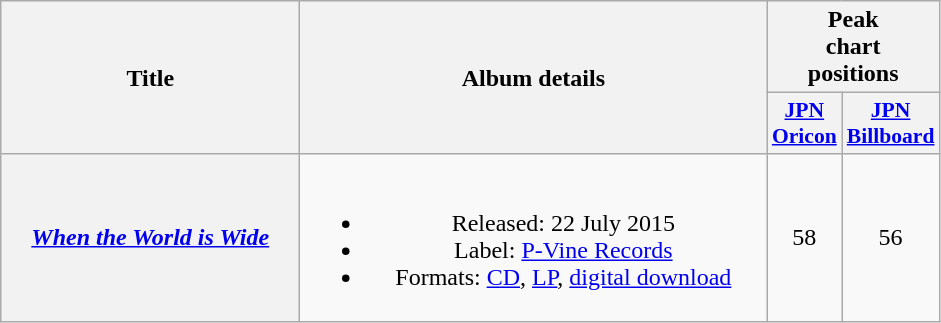<table class="wikitable plainrowheaders" style="text-align:center;">
<tr>
<th scope="col" rowspan="2" style="width:12em;">Title</th>
<th scope="col" rowspan="2" style="width:19em;">Album details</th>
<th scope="col" colspan="2">Peak<br>chart<br>positions</th>
</tr>
<tr>
<th scope="col" style="width:2.9em;font-size:90%;"><a href='#'>JPN<br>Oricon</a><br></th>
<th scope="col" style="width:2.9em;font-size:90%;"><a href='#'>JPN<br>Billboard</a><br></th>
</tr>
<tr>
<th scope="row"><em><a href='#'>When the World is Wide</a></em></th>
<td><br><ul><li>Released: 22 July 2015</li><li>Label: <a href='#'>P-Vine Records</a></li><li>Formats: <a href='#'>CD</a>, <a href='#'>LP</a>, <a href='#'>digital download</a></li></ul></td>
<td>58</td>
<td>56</td>
</tr>
</table>
